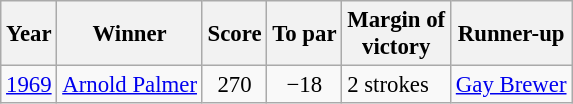<table class=wikitable style="font-size:95%">
<tr>
<th>Year</th>
<th>Winner</th>
<th>Score</th>
<th>To par</th>
<th>Margin of<br>victory</th>
<th>Runner-up</th>
</tr>
<tr>
<td><a href='#'>1969</a></td>
<td> <a href='#'>Arnold Palmer</a></td>
<td align=center>270</td>
<td align=center>−18</td>
<td>2 strokes</td>
<td> <a href='#'>Gay Brewer</a></td>
</tr>
</table>
